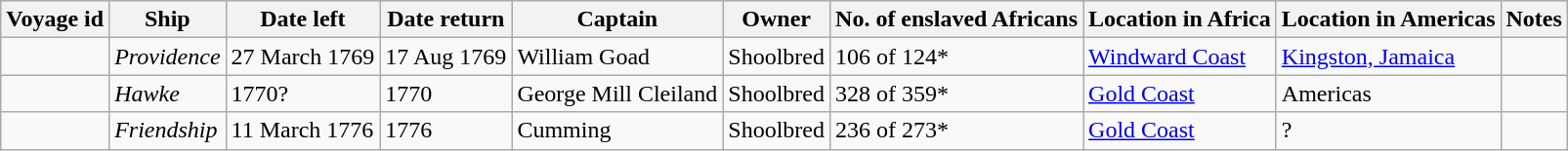<table class="wikitable sortable" border="1" style="border-spacing:0; style=" width:100%;"|+List of authors>
<tr>
<th>Voyage id</th>
<th>Ship</th>
<th>Date left</th>
<th>Date return</th>
<th>Captain</th>
<th>Owner</th>
<th>No. of enslaved Africans</th>
<th>Location in Africa</th>
<th>Location in Americas</th>
<th>Notes</th>
</tr>
<tr>
<td></td>
<td><em>Providence</em></td>
<td>27 March 1769</td>
<td>17 Aug 1769</td>
<td>William Goad</td>
<td>Shoolbred</td>
<td>106 of 124*</td>
<td><a href='#'>Windward Coast</a></td>
<td><a href='#'>Kingston, Jamaica</a></td>
<td></td>
</tr>
<tr>
<td></td>
<td><em>Hawke</em></td>
<td>1770?</td>
<td>1770</td>
<td>George Mill Cleiland</td>
<td>Shoolbred</td>
<td>328 of 359*</td>
<td><a href='#'>Gold Coast</a></td>
<td>Americas</td>
<td></td>
</tr>
<tr>
<td></td>
<td><em>Friendship</em></td>
<td>11 March 1776</td>
<td>1776</td>
<td>Cumming</td>
<td>Shoolbred</td>
<td>236 of 273*</td>
<td><a href='#'>Gold Coast</a></td>
<td>?</td>
<td></td>
</tr>
</table>
